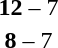<table style="text-align:center">
<tr>
<th width=200></th>
<th width=100></th>
<th width=200></th>
</tr>
<tr>
<td align=right><strong></strong></td>
<td><strong>12</strong> – 7</td>
<td align=left></td>
</tr>
<tr>
<td align=right><strong></strong></td>
<td><strong>8</strong> – 7</td>
<td align=left></td>
</tr>
</table>
